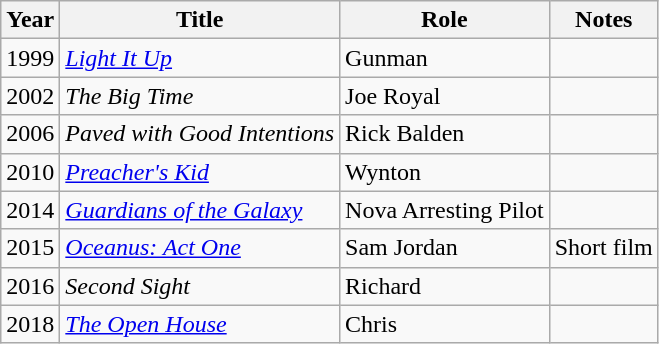<table class="wikitable sortable">
<tr>
<th>Year</th>
<th>Title</th>
<th>Role</th>
<th class="unsortable">Notes</th>
</tr>
<tr>
<td>1999</td>
<td><em><a href='#'>Light It Up</a></em></td>
<td>Gunman</td>
<td></td>
</tr>
<tr>
<td>2002</td>
<td><em>The Big Time</em></td>
<td>Joe Royal</td>
<td></td>
</tr>
<tr>
<td>2006</td>
<td><em>Paved with Good Intentions</em></td>
<td>Rick Balden</td>
<td></td>
</tr>
<tr>
<td>2010</td>
<td><em><a href='#'>Preacher's Kid</a></em></td>
<td>Wynton</td>
<td></td>
</tr>
<tr>
<td>2014</td>
<td><em><a href='#'>Guardians of the Galaxy</a></em></td>
<td>Nova Arresting Pilot</td>
<td></td>
</tr>
<tr>
<td>2015</td>
<td><em><a href='#'>Oceanus: Act One</a></em></td>
<td>Sam Jordan</td>
<td>Short film</td>
</tr>
<tr>
<td>2016</td>
<td><em>Second Sight</em></td>
<td>Richard</td>
<td></td>
</tr>
<tr>
<td>2018</td>
<td data-sort-value="Open House, The"><em><a href='#'>The Open House</a></em></td>
<td>Chris</td>
<td></td>
</tr>
</table>
